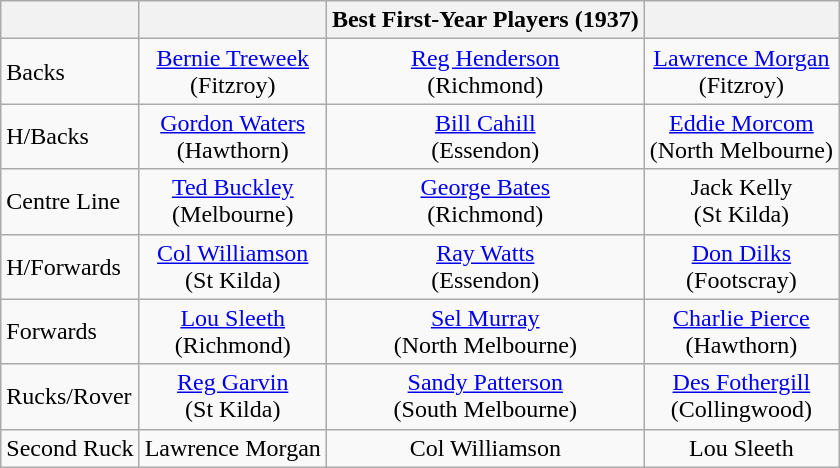<table class="wikitable">
<tr>
<th></th>
<th></th>
<th>Best First-Year Players (1937)</th>
<th></th>
</tr>
<tr>
<td>Backs</td>
<td align=center><a href='#'>Bernie Treweek</a><br>(Fitzroy)</td>
<td align=center><a href='#'>Reg Henderson</a><br>(Richmond)</td>
<td align=center><a href='#'>Lawrence Morgan</a><br>(Fitzroy)</td>
</tr>
<tr>
<td>H/Backs</td>
<td align=center><a href='#'>Gordon Waters</a><br>(Hawthorn)</td>
<td align=center><a href='#'>Bill Cahill</a><br>(Essendon)</td>
<td align=center><a href='#'>Eddie Morcom</a><br>(North Melbourne)</td>
</tr>
<tr>
<td>Centre Line</td>
<td align=center><a href='#'>Ted Buckley</a><br>(Melbourne)</td>
<td align=center><a href='#'>George Bates</a><br>(Richmond)</td>
<td align=center>Jack Kelly<br>(St Kilda)</td>
</tr>
<tr>
<td>H/Forwards</td>
<td align=center><a href='#'>Col Williamson</a><br>(St Kilda)</td>
<td align=center><a href='#'>Ray Watts</a><br>(Essendon)</td>
<td align=center><a href='#'>Don Dilks</a><br>(Footscray)</td>
</tr>
<tr>
<td>Forwards</td>
<td align=center><a href='#'>Lou Sleeth</a><br>(Richmond)</td>
<td align=center><a href='#'>Sel Murray</a><br>(North Melbourne)</td>
<td align=center><a href='#'>Charlie Pierce</a><br>(Hawthorn)</td>
</tr>
<tr>
<td>Rucks/Rover</td>
<td align=center><a href='#'>Reg Garvin</a><br>(St Kilda)</td>
<td align=center><a href='#'>Sandy Patterson</a><br>(South Melbourne)</td>
<td align=center><a href='#'>Des Fothergill</a><br>(Collingwood)</td>
</tr>
<tr>
<td>Second Ruck</td>
<td align=center>Lawrence Morgan</td>
<td align=center>Col Williamson</td>
<td align=center>Lou Sleeth</td>
</tr>
</table>
